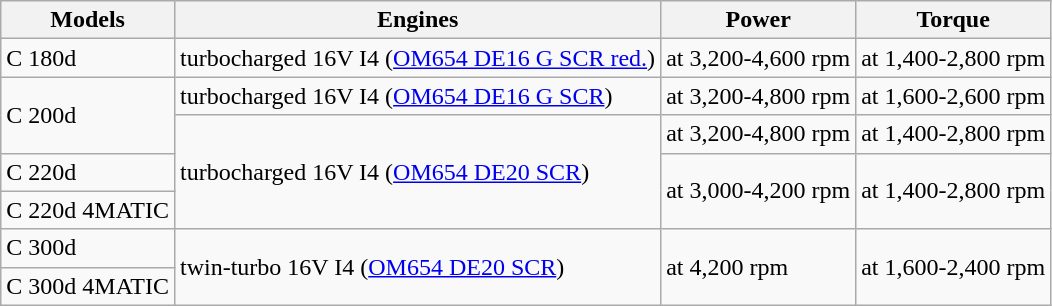<table class="wikitable">
<tr>
<th>Models</th>
<th>Engines</th>
<th>Power</th>
<th>Torque</th>
</tr>
<tr>
<td>C 180d</td>
<td> turbocharged 16V I4 (<a href='#'>OM654 DE16 G SCR red.</a>)</td>
<td> at 3,200-4,600 rpm</td>
<td> at 1,400-2,800 rpm</td>
</tr>
<tr>
<td rowspan="2">C 200d</td>
<td> turbocharged 16V I4 (<a href='#'>OM654 DE16 G SCR</a>)</td>
<td> at 3,200-4,800 rpm</td>
<td> at 1,600-2,600 rpm</td>
</tr>
<tr>
<td rowspan="3"> turbocharged 16V I4 (<a href='#'>OM654 DE20 SCR</a>)</td>
<td> at 3,200-4,800 rpm</td>
<td> at 1,400-2,800 rpm</td>
</tr>
<tr>
<td>C 220d</td>
<td rowspan="2"> at 3,000-4,200 rpm</td>
<td rowspan="2"> at 1,400-2,800 rpm</td>
</tr>
<tr>
<td>C 220d 4MATIC</td>
</tr>
<tr>
<td>C 300d</td>
<td rowspan="2"> twin-turbo 16V I4 (<a href='#'>OM654 DE20 SCR</a>)</td>
<td rowspan="2"> at 4,200 rpm</td>
<td rowspan="2"> at 1,600-2,400 rpm</td>
</tr>
<tr>
<td>C 300d 4MATIC</td>
</tr>
</table>
